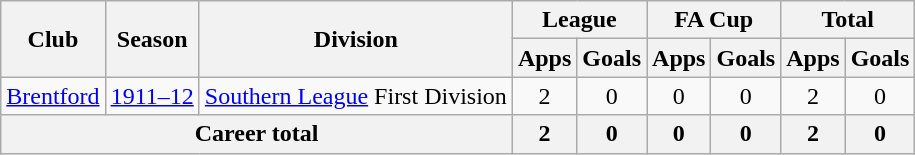<table class="wikitable" style="text-align:center;">
<tr>
<th rowspan="2">Club</th>
<th rowspan="2">Season</th>
<th rowspan="2">Division</th>
<th colspan="2">League</th>
<th colspan="2">FA Cup</th>
<th colspan="2">Total</th>
</tr>
<tr>
<th>Apps</th>
<th>Goals</th>
<th>Apps</th>
<th>Goals</th>
<th>Apps</th>
<th>Goals</th>
</tr>
<tr>
<td><a href='#'>Brentford</a></td>
<td><a href='#'>1911–12</a></td>
<td><a href='#'>Southern League</a> First Division</td>
<td>2</td>
<td>0</td>
<td>0</td>
<td>0</td>
<td>2</td>
<td>0</td>
</tr>
<tr>
<th colspan="3">Career total</th>
<th>2</th>
<th>0</th>
<th>0</th>
<th>0</th>
<th>2</th>
<th>0</th>
</tr>
</table>
